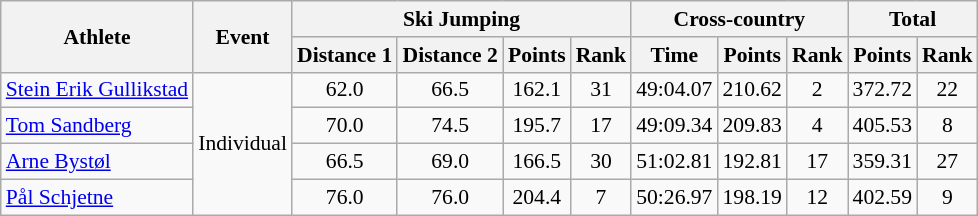<table class="wikitable" style="font-size:90%">
<tr>
<th rowspan="2">Athlete</th>
<th rowspan="2">Event</th>
<th colspan="4">Ski Jumping</th>
<th colspan="3">Cross-country</th>
<th colspan="2">Total</th>
</tr>
<tr>
<th>Distance 1</th>
<th>Distance 2</th>
<th>Points</th>
<th>Rank</th>
<th>Time</th>
<th>Points</th>
<th>Rank</th>
<th>Points</th>
<th>Rank</th>
</tr>
<tr>
<td><a href='#'>Stein Erik Gullikstad</a></td>
<td rowspan="4">Individual</td>
<td align="center">62.0</td>
<td align="center">66.5</td>
<td align="center">162.1</td>
<td align="center">31</td>
<td align="center">49:04.07</td>
<td align="center">210.62</td>
<td align="center">2</td>
<td align="center">372.72</td>
<td align="center">22</td>
</tr>
<tr>
<td><a href='#'>Tom Sandberg</a></td>
<td align="center">70.0</td>
<td align="center">74.5</td>
<td align="center">195.7</td>
<td align="center">17</td>
<td align="center">49:09.34</td>
<td align="center">209.83</td>
<td align="center">4</td>
<td align="center">405.53</td>
<td align="center">8</td>
</tr>
<tr>
<td><a href='#'>Arne Bystøl</a></td>
<td align="center">66.5</td>
<td align="center">69.0</td>
<td align="center">166.5</td>
<td align="center">30</td>
<td align="center">51:02.81</td>
<td align="center">192.81</td>
<td align="center">17</td>
<td align="center">359.31</td>
<td align="center">27</td>
</tr>
<tr>
<td><a href='#'>Pål Schjetne</a></td>
<td align="center">76.0</td>
<td align="center">76.0</td>
<td align="center">204.4</td>
<td align="center">7</td>
<td align="center">50:26.97</td>
<td align="center">198.19</td>
<td align="center">12</td>
<td align="center">402.59</td>
<td align="center">9</td>
</tr>
</table>
